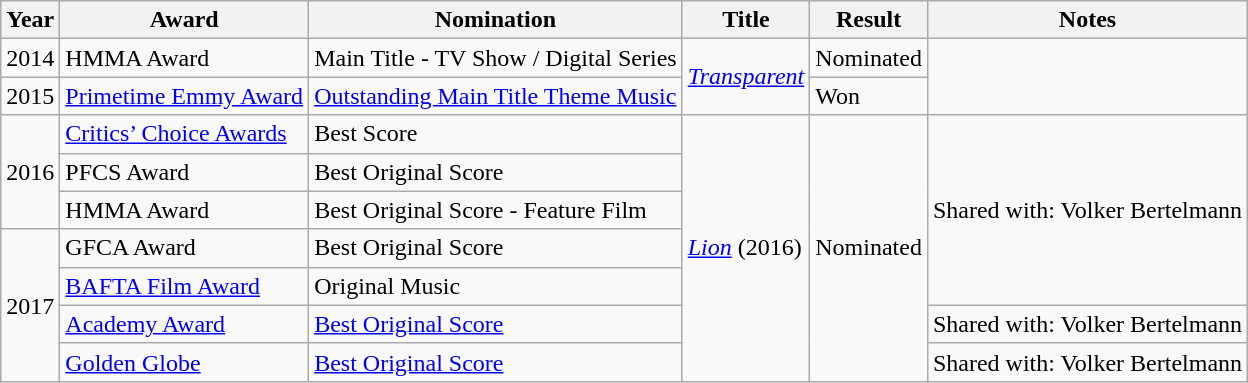<table class="wikitable">
<tr>
<th>Year</th>
<th>Award</th>
<th>Nomination</th>
<th>Title</th>
<th>Result</th>
<th>Notes</th>
</tr>
<tr>
<td>2014</td>
<td>HMMA Award</td>
<td>Main Title - TV Show / Digital Series</td>
<td rowspan="2"><em><a href='#'>Transparent</a></em></td>
<td>Nominated</td>
<td rowspan="2"></td>
</tr>
<tr>
<td>2015</td>
<td><a href='#'>Primetime Emmy Award</a></td>
<td><a href='#'>Outstanding Main Title Theme Music</a></td>
<td>Won</td>
</tr>
<tr>
<td rowspan="3">2016</td>
<td><a href='#'>Critics’ Choice Awards</a></td>
<td>Best Score</td>
<td rowspan="7"><em><a href='#'>Lion</a></em> (2016)</td>
<td rowspan="7">Nominated</td>
<td rowspan="5">Shared with: Volker Bertelmann</td>
</tr>
<tr>
<td>PFCS Award</td>
<td>Best Original Score</td>
</tr>
<tr>
<td>HMMA Award</td>
<td>Best Original Score - Feature Film</td>
</tr>
<tr>
<td rowspan="4">2017</td>
<td>GFCA Award</td>
<td>Best Original Score</td>
</tr>
<tr>
<td><a href='#'>BAFTA Film Award</a></td>
<td>Original Music</td>
</tr>
<tr>
<td><a href='#'>Academy Award</a></td>
<td><a href='#'>Best Original Score</a></td>
<td>Shared with: Volker Bertelmann</td>
</tr>
<tr>
<td><a href='#'>Golden Globe</a></td>
<td><a href='#'>Best Original Score</a></td>
<td>Shared with: Volker Bertelmann</td>
</tr>
</table>
